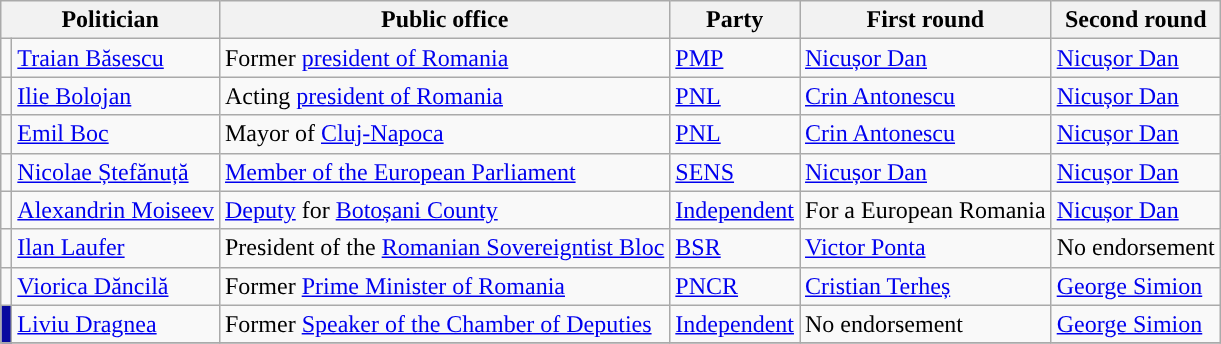<table class="wikitable nowrap sortable collapsible collapsed">
<tr>
<th colspan="2">Politician</th>
<th>Public office</th>
<th>Party</th>
<th>First round</th>
<th>Second round</th>
</tr>
<tr>
<td style="background-color: "></td>
<td><a href='#'>Traian Băsescu</a></td>
<td>Former <a href='#'>president of Romania</a></td>
<td><a href='#'>PMP</a></td>
<td><a href='#'>Nicușor Dan</a></td>
<td><a href='#'>Nicușor Dan</a></td>
</tr>
<tr>
<td style="background-color: "></td>
<td><a href='#'>Ilie Bolojan</a></td>
<td>Acting <a href='#'>president of Romania</a></td>
<td><a href='#'>PNL</a></td>
<td><a href='#'>Crin Antonescu</a></td>
<td><a href='#'>Nicușor Dan</a></td>
</tr>
<tr>
<td style="background-color: "></td>
<td><a href='#'>Emil Boc</a></td>
<td>Mayor of <a href='#'>Cluj-Napoca</a></td>
<td><a href='#'>PNL</a></td>
<td><a href='#'>Crin Antonescu</a></td>
<td><a href='#'>Nicușor Dan</a></td>
</tr>
<tr>
<td style="background-color: "></td>
<td><a href='#'>Nicolae Ștefănuță</a></td>
<td><a href='#'>Member of the European Parliament</a></td>
<td><a href='#'>SENS</a></td>
<td><a href='#'>Nicușor Dan</a></td>
<td><a href='#'>Nicușor Dan</a></td>
</tr>
<tr>
<td style="background-color: "></td>
<td><a href='#'>Alexandrin Moiseev</a></td>
<td><a href='#'>Deputy</a> for <a href='#'>Botoșani County</a></td>
<td><a href='#'>Independent</a></td>
<td>For a European Romania</td>
<td><a href='#'>Nicușor Dan</a></td>
</tr>
<tr>
<td style="background-color: "></td>
<td><a href='#'>Ilan Laufer</a></td>
<td>President of the <a href='#'>Romanian Sovereigntist Bloc</a></td>
<td><a href='#'>BSR</a></td>
<td><a href='#'>Victor Ponta</a></td>
<td>No endorsement</td>
</tr>
<tr>
<td style="background-color: "></td>
<td><a href='#'>Viorica Dăncilă</a></td>
<td>Former <a href='#'>Prime Minister of Romania</a></td>
<td><a href='#'>PNCR</a></td>
<td><a href='#'>Cristian Terheș</a></td>
<td><a href='#'>George Simion</a></td>
</tr>
<tr>
<td style="background-color: #08099F;"></td>
<td><a href='#'>Liviu Dragnea</a></td>
<td>Former <a href='#'>Speaker of the Chamber of Deputies</a></td>
<td><a href='#'>Independent</a></td>
<td>No endorsement</td>
<td><a href='#'>George Simion</a></td>
</tr>
<tr>
</tr>
</table>
